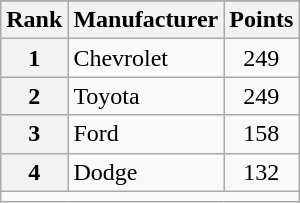<table class="wikitable">
<tr>
</tr>
<tr>
<th scope="col">Rank</th>
<th scope="col">Manufacturer</th>
<th scope="col">Points</th>
</tr>
<tr>
<th scope="row">1</th>
<td>Chevrolet</td>
<td style="text-align:center;">249</td>
</tr>
<tr>
<th scope="row">2</th>
<td>Toyota</td>
<td style="text-align:center;">249</td>
</tr>
<tr>
<th scope="row">3</th>
<td>Ford</td>
<td style="text-align:center;">158</td>
</tr>
<tr>
<th scope="row">4</th>
<td>Dodge</td>
<td style="text-align:center;">132</td>
</tr>
<tr class="sortbottom">
<td colspan="9"></td>
</tr>
</table>
